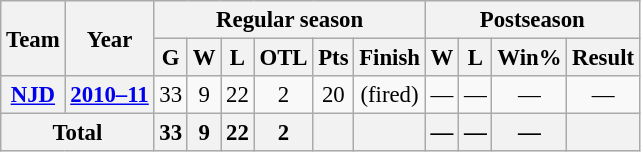<table class="wikitable" style="font-size:95%; text-align:center;">
<tr>
<th rowspan="2">Team</th>
<th rowspan="2">Year</th>
<th colspan="6">Regular season</th>
<th colspan="4">Postseason</th>
</tr>
<tr>
<th>G</th>
<th>W</th>
<th>L</th>
<th>OTL</th>
<th>Pts</th>
<th>Finish</th>
<th>W</th>
<th>L</th>
<th>Win%</th>
<th>Result</th>
</tr>
<tr>
<th><a href='#'>NJD</a></th>
<th><a href='#'>2010–11</a></th>
<td>33</td>
<td>9</td>
<td>22</td>
<td>2</td>
<td>20</td>
<td>(fired)</td>
<td>—</td>
<td>—</td>
<td>—</td>
<td>—</td>
</tr>
<tr>
<th colspan="2">Total</th>
<th>33</th>
<th>9</th>
<th>22</th>
<th>2</th>
<th> </th>
<th> </th>
<th>—</th>
<th>—</th>
<th>—</th>
<th> </th>
</tr>
</table>
